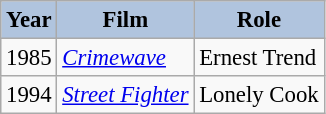<table class="wikitable" style="font-size:95%;">
<tr>
<th style="background:#B0C4DE;">Year</th>
<th style="background:#B0C4DE;">Film</th>
<th style="background:#B0C4DE;">Role</th>
</tr>
<tr>
<td>1985</td>
<td><em><a href='#'>Crimewave</a></em></td>
<td>Ernest Trend</td>
</tr>
<tr>
<td>1994</td>
<td><em><a href='#'>Street Fighter</a></em></td>
<td>Lonely Cook</td>
</tr>
</table>
